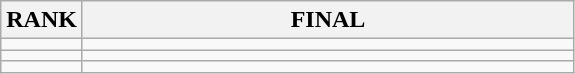<table class="wikitable">
<tr>
<th>RANK</th>
<th style="width: 20em">FINAL</th>
</tr>
<tr>
<td align="center"></td>
<td></td>
</tr>
<tr>
<td align="center"></td>
<td></td>
</tr>
<tr>
<td align="center"></td>
<td></td>
</tr>
</table>
